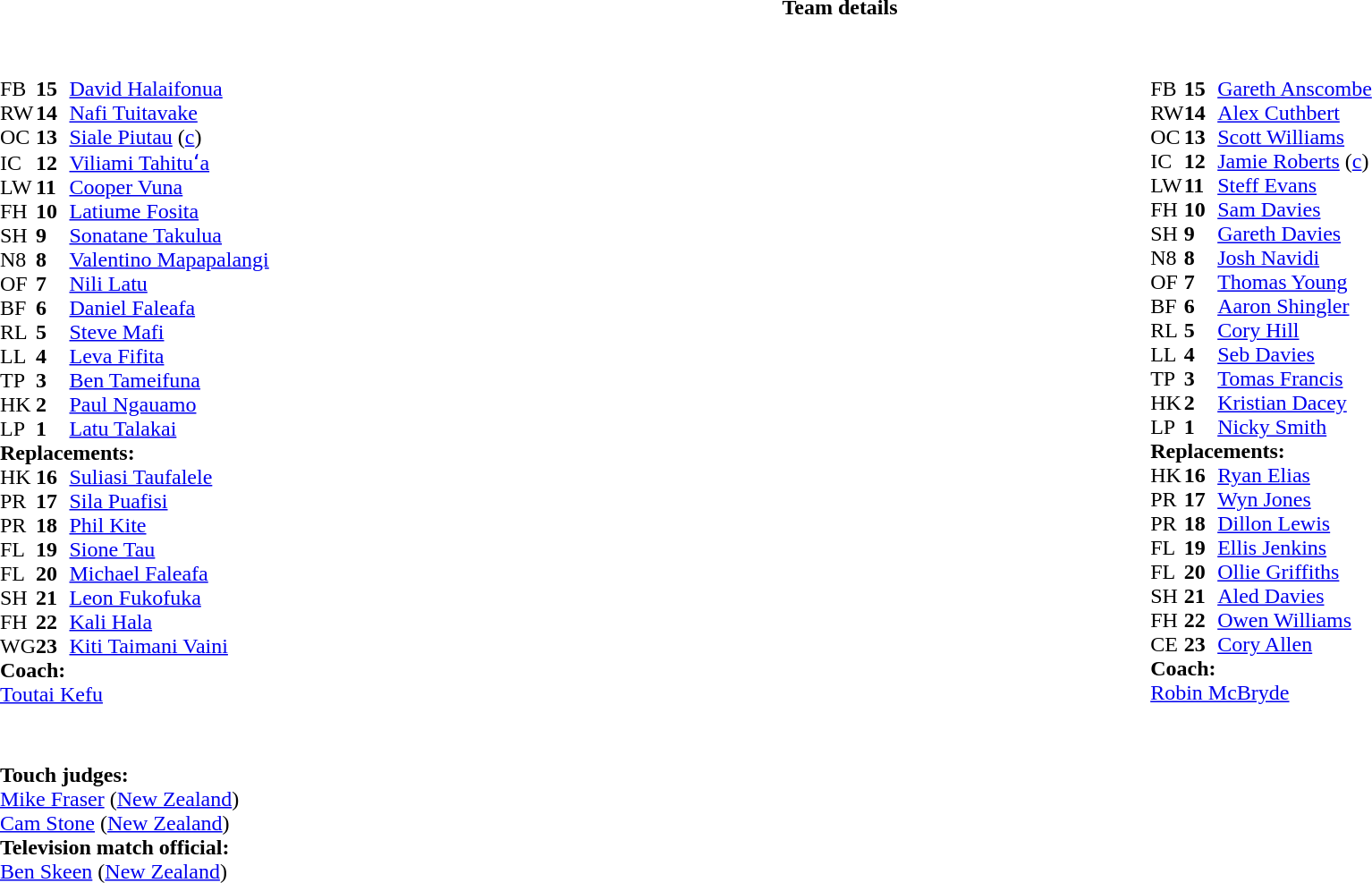<table border="0" width="100%" class="collapsible collapsed">
<tr>
<th>Team details</th>
</tr>
<tr>
<td><br><table style="width:100%;">
<tr>
<td style="vertical-align:top; width:50%"><br><table cellspacing="0" cellpadding="0">
<tr>
<th width="25"></th>
<th width="25"></th>
</tr>
<tr>
<td>FB</td>
<td><strong>15</strong></td>
<td><a href='#'>David Halaifonua</a></td>
</tr>
<tr>
<td>RW</td>
<td><strong>14</strong></td>
<td><a href='#'>Nafi Tuitavake</a></td>
<td></td>
<td></td>
</tr>
<tr>
<td>OC</td>
<td><strong>13</strong></td>
<td><a href='#'>Siale Piutau</a> (<a href='#'>c</a>)</td>
</tr>
<tr>
<td>IC</td>
<td><strong>12</strong></td>
<td><a href='#'>Viliami Tahituʻa</a></td>
<td></td>
<td></td>
</tr>
<tr>
<td>LW</td>
<td><strong>11</strong></td>
<td><a href='#'>Cooper Vuna</a></td>
</tr>
<tr>
<td>FH</td>
<td><strong>10</strong></td>
<td><a href='#'>Latiume Fosita</a></td>
</tr>
<tr>
<td>SH</td>
<td><strong>9</strong></td>
<td><a href='#'>Sonatane Takulua</a></td>
<td></td>
<td></td>
</tr>
<tr>
<td>N8</td>
<td><strong>8</strong></td>
<td><a href='#'>Valentino Mapapalangi</a></td>
</tr>
<tr>
<td>OF</td>
<td><strong>7</strong></td>
<td><a href='#'>Nili Latu</a></td>
<td></td>
<td></td>
</tr>
<tr>
<td>BF</td>
<td><strong>6</strong></td>
<td><a href='#'>Daniel Faleafa</a></td>
</tr>
<tr>
<td>RL</td>
<td><strong>5</strong></td>
<td><a href='#'>Steve Mafi</a></td>
</tr>
<tr>
<td>LL</td>
<td><strong>4</strong></td>
<td><a href='#'>Leva Fifita</a></td>
</tr>
<tr>
<td>TP</td>
<td><strong>3</strong></td>
<td><a href='#'>Ben Tameifuna</a></td>
<td></td>
<td></td>
</tr>
<tr>
<td>HK</td>
<td><strong>2</strong></td>
<td><a href='#'>Paul Ngauamo</a></td>
</tr>
<tr>
<td>LP</td>
<td><strong>1</strong></td>
<td><a href='#'>Latu Talakai</a></td>
<td></td>
<td></td>
</tr>
<tr>
<td colspan=3><strong>Replacements:</strong></td>
</tr>
<tr>
<td>HK</td>
<td><strong>16</strong></td>
<td><a href='#'>Suliasi Taufalele</a></td>
</tr>
<tr>
<td>PR</td>
<td><strong>17</strong></td>
<td><a href='#'>Sila Puafisi</a></td>
<td></td>
<td></td>
</tr>
<tr>
<td>PR</td>
<td><strong>18</strong></td>
<td><a href='#'>Phil Kite</a></td>
<td></td>
<td></td>
</tr>
<tr>
<td>FL</td>
<td><strong>19</strong></td>
<td><a href='#'>Sione Tau</a></td>
</tr>
<tr>
<td>FL</td>
<td><strong>20</strong></td>
<td><a href='#'>Michael Faleafa</a></td>
<td></td>
<td></td>
</tr>
<tr>
<td>SH</td>
<td><strong>21</strong></td>
<td><a href='#'>Leon Fukofuka</a></td>
<td></td>
<td></td>
</tr>
<tr>
<td>FH</td>
<td><strong>22</strong></td>
<td><a href='#'>Kali Hala</a></td>
<td></td>
<td></td>
</tr>
<tr>
<td>WG</td>
<td><strong>23</strong></td>
<td><a href='#'>Kiti Taimani Vaini</a></td>
<td></td>
<td></td>
</tr>
<tr>
<td colspan=3><strong>Coach:</strong></td>
</tr>
<tr>
<td colspan="4"> <a href='#'>Toutai Kefu</a></td>
</tr>
</table>
</td>
<td style="vertical-align:top; width:50%"><br><table cellspacing="0" cellpadding="0" style="margin:auto">
<tr>
<th width="25"></th>
<th width="25"></th>
</tr>
<tr>
<td>FB</td>
<td><strong>15</strong></td>
<td><a href='#'>Gareth Anscombe</a></td>
</tr>
<tr>
<td>RW</td>
<td><strong>14</strong></td>
<td><a href='#'>Alex Cuthbert</a></td>
<td></td>
<td></td>
</tr>
<tr>
<td>OC</td>
<td><strong>13</strong></td>
<td><a href='#'>Scott Williams</a></td>
<td></td>
<td></td>
<td></td>
</tr>
<tr>
<td>IC</td>
<td><strong>12</strong></td>
<td><a href='#'>Jamie Roberts</a> (<a href='#'>c</a>)</td>
</tr>
<tr>
<td>LW</td>
<td><strong>11</strong></td>
<td><a href='#'>Steff Evans</a></td>
</tr>
<tr>
<td>FH</td>
<td><strong>10</strong></td>
<td><a href='#'>Sam Davies</a></td>
</tr>
<tr>
<td>SH</td>
<td><strong>9</strong></td>
<td><a href='#'>Gareth Davies</a></td>
</tr>
<tr>
<td>N8</td>
<td><strong>8</strong></td>
<td><a href='#'>Josh Navidi</a></td>
<td></td>
<td></td>
</tr>
<tr>
<td>OF</td>
<td><strong>7</strong></td>
<td><a href='#'>Thomas Young</a></td>
<td></td>
<td></td>
</tr>
<tr>
<td>BF</td>
<td><strong>6</strong></td>
<td><a href='#'>Aaron Shingler</a></td>
</tr>
<tr>
<td>RL</td>
<td><strong>5</strong></td>
<td><a href='#'>Cory Hill</a></td>
</tr>
<tr>
<td>LL</td>
<td><strong>4</strong></td>
<td><a href='#'>Seb Davies</a></td>
</tr>
<tr>
<td>TP</td>
<td><strong>3</strong></td>
<td><a href='#'>Tomas Francis</a></td>
<td></td>
<td></td>
</tr>
<tr>
<td>HK</td>
<td><strong>2</strong></td>
<td><a href='#'>Kristian Dacey</a></td>
<td></td>
<td></td>
</tr>
<tr>
<td>LP</td>
<td><strong>1</strong></td>
<td><a href='#'>Nicky Smith</a></td>
<td></td>
<td></td>
</tr>
<tr>
<td colspan=3><strong>Replacements:</strong></td>
</tr>
<tr>
<td>HK</td>
<td><strong>16</strong></td>
<td><a href='#'>Ryan Elias</a></td>
<td></td>
<td></td>
</tr>
<tr>
<td>PR</td>
<td><strong>17</strong></td>
<td><a href='#'>Wyn Jones</a></td>
<td></td>
<td></td>
</tr>
<tr>
<td>PR</td>
<td><strong>18</strong></td>
<td><a href='#'>Dillon Lewis</a></td>
<td></td>
<td></td>
</tr>
<tr>
<td>FL</td>
<td><strong>19</strong></td>
<td><a href='#'>Ellis Jenkins</a></td>
<td></td>
<td></td>
</tr>
<tr>
<td>FL</td>
<td><strong>20</strong></td>
<td><a href='#'>Ollie Griffiths</a></td>
<td></td>
<td></td>
</tr>
<tr>
<td>SH</td>
<td><strong>21</strong></td>
<td><a href='#'>Aled Davies</a></td>
<td></td>
<td></td>
</tr>
<tr>
<td>FH</td>
<td><strong>22</strong></td>
<td><a href='#'>Owen Williams</a></td>
<td></td>
<td></td>
<td></td>
</tr>
<tr>
<td>CE</td>
<td><strong>23</strong></td>
<td><a href='#'>Cory Allen</a></td>
<td></td>
<td></td>
</tr>
<tr>
<td colspan=3><strong>Coach:</strong></td>
</tr>
<tr>
<td colspan="4"> <a href='#'>Robin McBryde</a></td>
</tr>
</table>
</td>
</tr>
</table>
<table style="width:100%">
<tr>
<td><br><br><strong>Touch judges:</strong>
<br><a href='#'>Mike Fraser</a> (<a href='#'>New Zealand</a>)
<br><a href='#'>Cam Stone</a> (<a href='#'>New Zealand</a>)
<br><strong>Television match official:</strong>
<br><a href='#'>Ben Skeen</a> (<a href='#'>New Zealand</a>)</td>
</tr>
</table>
</td>
</tr>
</table>
